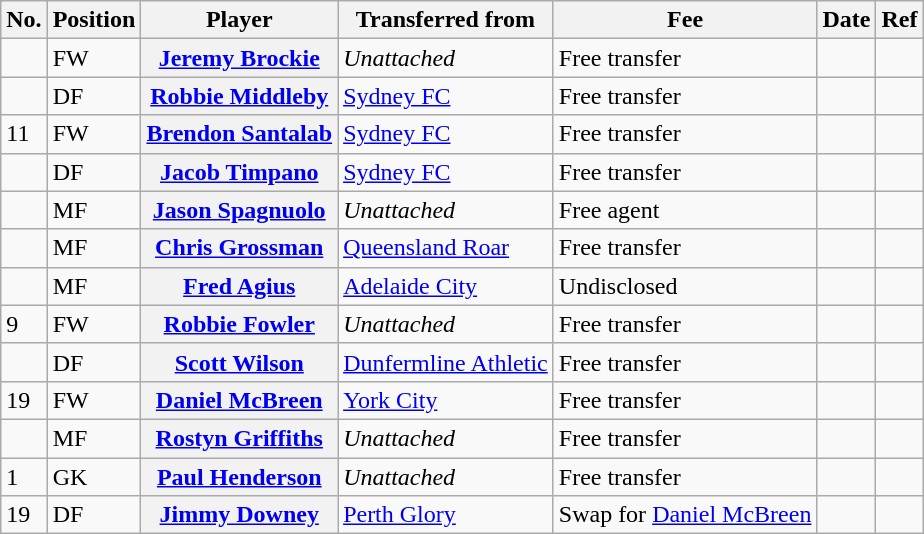<table class="wikitable plainrowheaders" style="text-align:center; text-align:left">
<tr>
<th>No.</th>
<th scope="col">Position</th>
<th scope="col">Player</th>
<th scope="col">Transferred from</th>
<th scope="col">Fee</th>
<th scope="col">Date</th>
<th scope="col">Ref</th>
</tr>
<tr>
<td></td>
<td>FW</td>
<th scope="row"><a href='#'>Jeremy Brockie</a></th>
<td><em>Unattached</em></td>
<td>Free transfer</td>
<td></td>
<td></td>
</tr>
<tr>
<td></td>
<td>DF</td>
<th scope="row"><a href='#'>Robbie Middleby</a></th>
<td><a href='#'>Sydney FC</a></td>
<td>Free transfer</td>
<td></td>
<td></td>
</tr>
<tr>
<td>11</td>
<td>FW</td>
<th scope="row"><a href='#'>Brendon Santalab</a></th>
<td><a href='#'>Sydney FC</a></td>
<td>Free transfer</td>
<td></td>
<td></td>
</tr>
<tr>
<td></td>
<td>DF</td>
<th scope="row"><a href='#'>Jacob Timpano</a></th>
<td><a href='#'>Sydney FC</a></td>
<td>Free transfer</td>
<td></td>
<td></td>
</tr>
<tr>
<td></td>
<td>MF</td>
<th scope="row"><a href='#'>Jason Spagnuolo</a></th>
<td><em>Unattached</em></td>
<td>Free agent</td>
<td></td>
<td></td>
</tr>
<tr>
<td></td>
<td>MF</td>
<th scope="row"><a href='#'>Chris Grossman</a></th>
<td><a href='#'>Queensland Roar</a></td>
<td>Free transfer</td>
<td></td>
<td></td>
</tr>
<tr>
<td></td>
<td>MF</td>
<th scope="row"><a href='#'>Fred Agius</a></th>
<td><a href='#'>Adelaide City</a></td>
<td>Undisclosed</td>
<td></td>
<td></td>
</tr>
<tr>
<td>9</td>
<td>FW</td>
<th scope="row"><a href='#'>Robbie Fowler</a></th>
<td><em>Unattached</em></td>
<td>Free transfer</td>
<td></td>
<td></td>
</tr>
<tr>
<td></td>
<td>DF</td>
<th scope="row"><a href='#'>Scott Wilson</a></th>
<td><a href='#'>Dunfermline Athletic</a></td>
<td>Free transfer</td>
<td></td>
<td></td>
</tr>
<tr>
<td>19</td>
<td>FW</td>
<th scope="row"><a href='#'>Daniel McBreen</a></th>
<td><a href='#'>York City</a></td>
<td>Free transfer</td>
<td></td>
<td></td>
</tr>
<tr>
<td></td>
<td>MF</td>
<th scope="row"><a href='#'>Rostyn Griffiths</a></th>
<td><em>Unattached</em></td>
<td>Free transfer</td>
<td></td>
<td></td>
</tr>
<tr>
<td>1</td>
<td>GK</td>
<th scope="row"><a href='#'>Paul Henderson</a></th>
<td><em>Unattached</em></td>
<td>Free transfer</td>
<td></td>
<td></td>
</tr>
<tr>
<td>19</td>
<td>DF</td>
<th scope="row"><a href='#'>Jimmy Downey</a></th>
<td><a href='#'>Perth Glory</a></td>
<td>Swap for <a href='#'>Daniel McBreen</a></td>
<td></td>
<td></td>
</tr>
</table>
